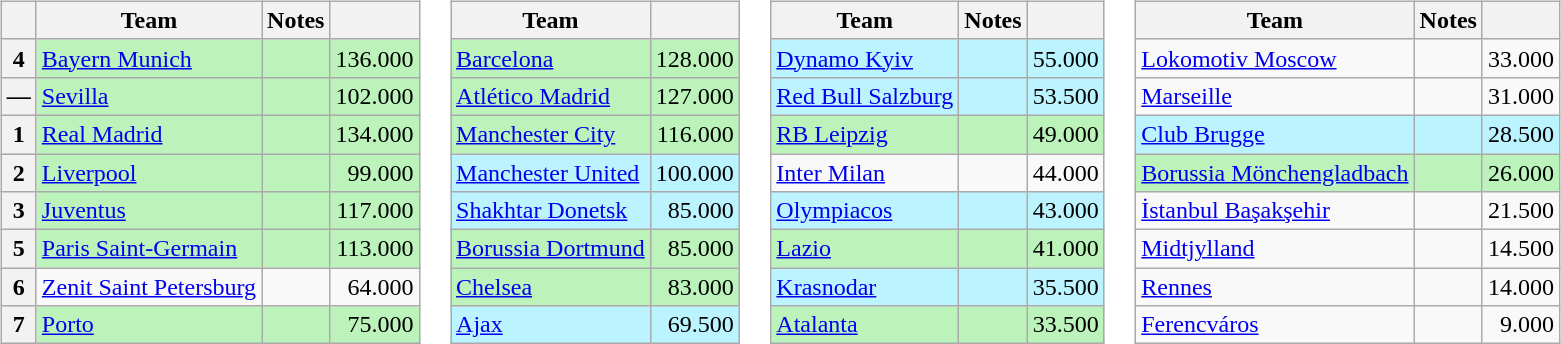<table>
<tr valign=top>
<td><br><table class="wikitable">
<tr>
<th></th>
<th>Team</th>
<th>Notes</th>
<th></th>
</tr>
<tr bgcolor=#BBF3BB>
<th>4</th>
<td> <a href='#'>Bayern Munich</a></td>
<td></td>
<td align=right>136.000</td>
</tr>
<tr bgcolor=#BBF3BB>
<th>—</th>
<td> <a href='#'>Sevilla</a></td>
<td></td>
<td align=right>102.000</td>
</tr>
<tr bgcolor=#BBF3BB>
<th>1</th>
<td> <a href='#'>Real Madrid</a></td>
<td></td>
<td align=right>134.000</td>
</tr>
<tr bgcolor=#BBF3BB>
<th>2</th>
<td> <a href='#'>Liverpool</a></td>
<td></td>
<td align=right>99.000</td>
</tr>
<tr bgcolor=#BBF3BB>
<th>3</th>
<td> <a href='#'>Juventus</a></td>
<td></td>
<td align=right>117.000</td>
</tr>
<tr bgcolor=#BBF3BB>
<th>5</th>
<td> <a href='#'>Paris Saint-Germain</a></td>
<td></td>
<td align=right>113.000</td>
</tr>
<tr>
<th>6</th>
<td> <a href='#'>Zenit Saint Petersburg</a></td>
<td></td>
<td align=right>64.000</td>
</tr>
<tr bgcolor=#BBF3BB>
<th>7</th>
<td> <a href='#'>Porto</a></td>
<td></td>
<td align=right>75.000</td>
</tr>
</table>
</td>
<td><br><table class="wikitable">
<tr>
<th>Team</th>
<th></th>
</tr>
<tr bgcolor=#BBF3BB>
<td> <a href='#'>Barcelona</a></td>
<td align=right>128.000</td>
</tr>
<tr bgcolor=#BBF3BB>
<td> <a href='#'>Atlético Madrid</a></td>
<td align=right>127.000</td>
</tr>
<tr bgcolor=#BBF3BB>
<td> <a href='#'>Manchester City</a></td>
<td align=right>116.000</td>
</tr>
<tr bgcolor=#BBF3FF>
<td> <a href='#'>Manchester United</a></td>
<td align=right>100.000</td>
</tr>
<tr bgcolor=#BBF3FF>
<td> <a href='#'>Shakhtar Donetsk</a></td>
<td align=right>85.000</td>
</tr>
<tr bgcolor=#BBF3BB>
<td> <a href='#'>Borussia Dortmund</a></td>
<td align=right>85.000</td>
</tr>
<tr bgcolor=#BBF3BB>
<td> <a href='#'>Chelsea</a></td>
<td align=right>83.000</td>
</tr>
<tr bgcolor=#BBF3FF>
<td> <a href='#'>Ajax</a></td>
<td align=right>69.500</td>
</tr>
</table>
</td>
<td><br><table class="wikitable">
<tr>
<th>Team</th>
<th>Notes</th>
<th></th>
</tr>
<tr bgcolor=#BBF3FF>
<td> <a href='#'>Dynamo Kyiv</a></td>
<td></td>
<td align=right>55.000</td>
</tr>
<tr bgcolor=#BBF3FF>
<td> <a href='#'>Red Bull Salzburg</a></td>
<td></td>
<td align=right>53.500</td>
</tr>
<tr bgcolor=#BBF3BB>
<td> <a href='#'>RB Leipzig</a></td>
<td></td>
<td align=right>49.000</td>
</tr>
<tr>
<td> <a href='#'>Inter Milan</a></td>
<td></td>
<td align=right>44.000</td>
</tr>
<tr bgcolor=#BBF3FF>
<td> <a href='#'>Olympiacos</a></td>
<td></td>
<td align=right>43.000</td>
</tr>
<tr bgcolor=#BBF3BB>
<td> <a href='#'>Lazio</a></td>
<td></td>
<td align=right>41.000</td>
</tr>
<tr bgcolor=#BBF3FF>
<td> <a href='#'>Krasnodar</a></td>
<td></td>
<td align=right>35.500</td>
</tr>
<tr bgcolor=#BBF3BB>
<td> <a href='#'>Atalanta</a></td>
<td></td>
<td align=right>33.500</td>
</tr>
</table>
</td>
<td><br><table class="wikitable">
<tr>
<th>Team</th>
<th>Notes</th>
<th></th>
</tr>
<tr>
<td> <a href='#'>Lokomotiv Moscow</a></td>
<td></td>
<td align=right>33.000</td>
</tr>
<tr>
<td> <a href='#'>Marseille</a></td>
<td></td>
<td align=right>31.000</td>
</tr>
<tr bgcolor=#BBF3FF>
<td> <a href='#'>Club Brugge</a></td>
<td></td>
<td align=right>28.500</td>
</tr>
<tr bgcolor=#BBF3BB>
<td> <a href='#'>Borussia Mönchengladbach</a></td>
<td></td>
<td align=right>26.000</td>
</tr>
<tr>
<td> <a href='#'>İstanbul Başakşehir</a></td>
<td></td>
<td align=right>21.500</td>
</tr>
<tr>
<td> <a href='#'>Midtjylland</a></td>
<td></td>
<td align=right>14.500</td>
</tr>
<tr>
<td> <a href='#'>Rennes</a></td>
<td></td>
<td align=right>14.000</td>
</tr>
<tr>
<td> <a href='#'>Ferencváros</a></td>
<td></td>
<td align=right>9.000</td>
</tr>
</table>
</td>
</tr>
</table>
